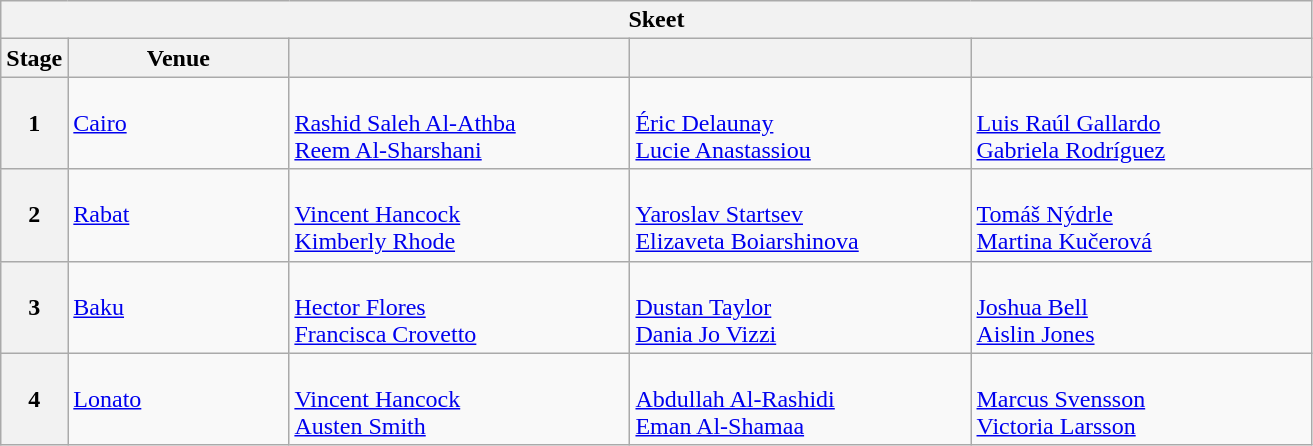<table class="wikitable">
<tr>
<th colspan="5">Skeet</th>
</tr>
<tr>
<th>Stage</th>
<th width=140>Venue</th>
<th width=220></th>
<th width=220></th>
<th width=220></th>
</tr>
<tr>
<th>1</th>
<td> <a href='#'>Cairo</a></td>
<td><br><a href='#'>Rashid Saleh Al-Athba</a><br><a href='#'>Reem Al-Sharshani</a></td>
<td><br><a href='#'>Éric Delaunay</a><br><a href='#'>Lucie Anastassiou</a></td>
<td><br><a href='#'>Luis Raúl Gallardo</a><br><a href='#'>Gabriela Rodríguez</a></td>
</tr>
<tr>
<th>2</th>
<td> <a href='#'>Rabat</a></td>
<td><br><a href='#'>Vincent Hancock</a><br><a href='#'>Kimberly Rhode</a></td>
<td><br><a href='#'>Yaroslav Startsev</a><br><a href='#'>Elizaveta Boiarshinova</a></td>
<td><br><a href='#'>Tomáš Nýdrle</a><br><a href='#'>Martina Kučerová</a></td>
</tr>
<tr>
<th>3</th>
<td> <a href='#'>Baku</a></td>
<td><br><a href='#'>Hector Flores</a><br><a href='#'>Francisca Crovetto</a></td>
<td><br><a href='#'>Dustan Taylor</a><br><a href='#'>Dania Jo Vizzi</a></td>
<td><br><a href='#'>Joshua Bell</a><br><a href='#'>Aislin Jones</a></td>
</tr>
<tr>
<th>4</th>
<td> <a href='#'>Lonato</a></td>
<td><br><a href='#'>Vincent Hancock</a><br><a href='#'>Austen Smith</a></td>
<td><br><a href='#'>Abdullah Al-Rashidi</a><br><a href='#'>Eman Al-Shamaa</a></td>
<td><br><a href='#'>Marcus Svensson</a><br><a href='#'>Victoria Larsson</a></td>
</tr>
</table>
